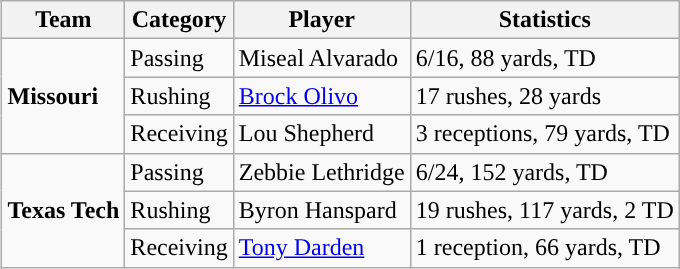<table class="wikitable" style="float: right;">
<tr>
<th>Team</th>
<th>Category</th>
<th>Player</th>
<th>Statistics</th>
</tr>
<tr>
<td rowspan=3><strong>Missouri</strong></td>
<td>Passing</td>
<td>Miseal Alvarado</td>
<td>6/16, 88 yards, TD</td>
</tr>
<tr>
<td>Rushing</td>
<td><a href='#'>Brock Olivo</a></td>
<td>17 rushes, 28 yards</td>
</tr>
<tr>
<td>Receiving</td>
<td>Lou Shepherd</td>
<td>3 receptions, 79 yards, TD</td>
</tr>
<tr>
<td rowspan=3><strong>Texas Tech</strong></td>
<td>Passing</td>
<td>Zebbie Lethridge</td>
<td>6/24, 152 yards, TD</td>
</tr>
<tr>
<td>Rushing</td>
<td>Byron Hanspard</td>
<td>19 rushes, 117 yards, 2 TD</td>
</tr>
<tr>
<td>Receiving</td>
<td><a href='#'>Tony Darden</a></td>
<td>1 reception, 66 yards, TD</td>
</tr>
</table>
